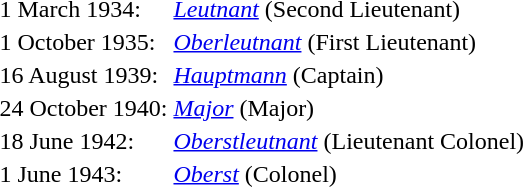<table>
<tr>
<td>1 March 1934:</td>
<td><em><a href='#'>Leutnant</a></em> (Second Lieutenant)</td>
</tr>
<tr>
<td>1 October 1935:</td>
<td><em><a href='#'>Oberleutnant</a></em> (First Lieutenant)</td>
</tr>
<tr>
<td>16 August 1939:</td>
<td><em><a href='#'>Hauptmann</a></em> (Captain)</td>
</tr>
<tr>
<td>24 October 1940:</td>
<td><em><a href='#'>Major</a></em> (Major)</td>
</tr>
<tr>
<td>18 June 1942:</td>
<td><em><a href='#'>Oberstleutnant</a></em> (Lieutenant Colonel)</td>
</tr>
<tr>
<td>1 June 1943:</td>
<td><em><a href='#'>Oberst</a></em> (Colonel)</td>
</tr>
</table>
